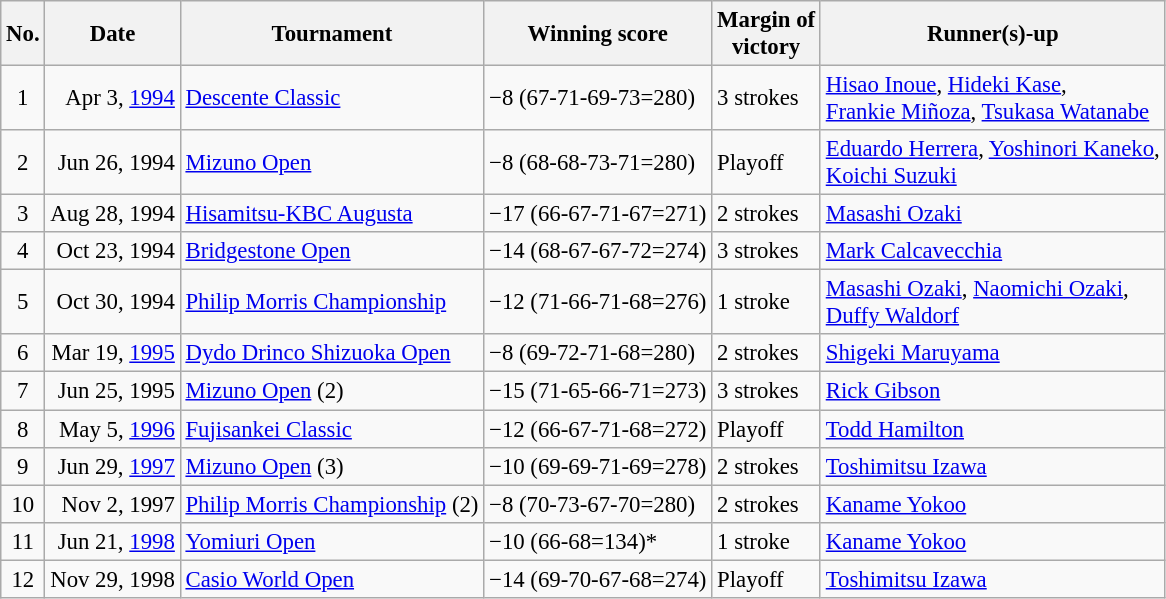<table class="wikitable" style="font-size:95%;">
<tr>
<th>No.</th>
<th>Date</th>
<th>Tournament</th>
<th>Winning score</th>
<th>Margin of<br>victory</th>
<th>Runner(s)-up</th>
</tr>
<tr>
<td align=center>1</td>
<td align=right>Apr 3, <a href='#'>1994</a></td>
<td><a href='#'>Descente Classic</a></td>
<td>−8 (67-71-69-73=280)</td>
<td>3 strokes</td>
<td> <a href='#'>Hisao Inoue</a>,  <a href='#'>Hideki Kase</a>,<br> <a href='#'>Frankie Miñoza</a>,  <a href='#'>Tsukasa Watanabe</a></td>
</tr>
<tr>
<td align=center>2</td>
<td align=right>Jun 26, 1994</td>
<td><a href='#'>Mizuno Open</a></td>
<td>−8 (68-68-73-71=280)</td>
<td>Playoff</td>
<td> <a href='#'>Eduardo Herrera</a>,  <a href='#'>Yoshinori Kaneko</a>,<br> <a href='#'>Koichi Suzuki</a></td>
</tr>
<tr>
<td align=center>3</td>
<td align=right>Aug 28, 1994</td>
<td><a href='#'>Hisamitsu-KBC Augusta</a></td>
<td>−17 (66-67-71-67=271)</td>
<td>2 strokes</td>
<td> <a href='#'>Masashi Ozaki</a></td>
</tr>
<tr>
<td align=center>4</td>
<td align=right>Oct 23, 1994</td>
<td><a href='#'>Bridgestone Open</a></td>
<td>−14 (68-67-67-72=274)</td>
<td>3 strokes</td>
<td> <a href='#'>Mark Calcavecchia</a></td>
</tr>
<tr>
<td align=center>5</td>
<td align=right>Oct 30, 1994</td>
<td><a href='#'>Philip Morris Championship</a></td>
<td>−12 (71-66-71-68=276)</td>
<td>1 stroke</td>
<td> <a href='#'>Masashi Ozaki</a>,  <a href='#'>Naomichi Ozaki</a>,<br> <a href='#'>Duffy Waldorf</a></td>
</tr>
<tr>
<td align=center>6</td>
<td align=right>Mar 19, <a href='#'>1995</a></td>
<td><a href='#'>Dydo Drinco Shizuoka Open</a></td>
<td>−8 (69-72-71-68=280)</td>
<td>2 strokes</td>
<td> <a href='#'>Shigeki Maruyama</a></td>
</tr>
<tr>
<td align=center>7</td>
<td align=right>Jun 25, 1995</td>
<td><a href='#'>Mizuno Open</a> (2)</td>
<td>−15 (71-65-66-71=273)</td>
<td>3 strokes</td>
<td> <a href='#'>Rick Gibson</a></td>
</tr>
<tr>
<td align=center>8</td>
<td align=right>May 5, <a href='#'>1996</a></td>
<td><a href='#'>Fujisankei Classic</a></td>
<td>−12 (66-67-71-68=272)</td>
<td>Playoff</td>
<td> <a href='#'>Todd Hamilton</a></td>
</tr>
<tr>
<td align=center>9</td>
<td align=right>Jun 29, <a href='#'>1997</a></td>
<td><a href='#'>Mizuno Open</a> (3)</td>
<td>−10 (69-69-71-69=278)</td>
<td>2 strokes</td>
<td> <a href='#'>Toshimitsu Izawa</a></td>
</tr>
<tr>
<td align=center>10</td>
<td align=right>Nov 2, 1997</td>
<td><a href='#'>Philip Morris Championship</a> (2)</td>
<td>−8 (70-73-67-70=280)</td>
<td>2 strokes</td>
<td> <a href='#'>Kaname Yokoo</a></td>
</tr>
<tr>
<td align=center>11</td>
<td align=right>Jun 21, <a href='#'>1998</a></td>
<td><a href='#'>Yomiuri Open</a></td>
<td>−10 (66-68=134)*</td>
<td>1 stroke</td>
<td> <a href='#'>Kaname Yokoo</a></td>
</tr>
<tr>
<td align=center>12</td>
<td align=right>Nov 29, 1998</td>
<td><a href='#'>Casio World Open</a></td>
<td>−14 (69-70-67-68=274)</td>
<td>Playoff</td>
<td> <a href='#'>Toshimitsu Izawa</a></td>
</tr>
</table>
